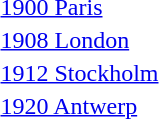<table>
<tr>
<td><a href='#'>1900 Paris</a><br></td>
<td></td>
<td></td>
<td></td>
</tr>
<tr>
<td><a href='#'>1908 London</a><br></td>
<td></td>
<td></td>
<td></td>
</tr>
<tr>
<td><a href='#'>1912 Stockholm</a><br></td>
<td></td>
<td></td>
<td></td>
</tr>
<tr>
<td><a href='#'>1920 Antwerp</a><br></td>
<td></td>
<td></td>
<td></td>
</tr>
</table>
